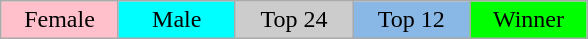<table class="wikitable" style="margin:1em auto; text-align:center;">
<tr>
<td style="background:pink; width:14%;">Female</td>
<td style="background:cyan; width:14%;">Male</td>
<td style="background:#ccc; width:14%;">Top 24</td>
<td style="background:#8ab8e6; width:14%;">Top 12</td>
<td style="background:lime; width:14%;">Winner</td>
</tr>
</table>
